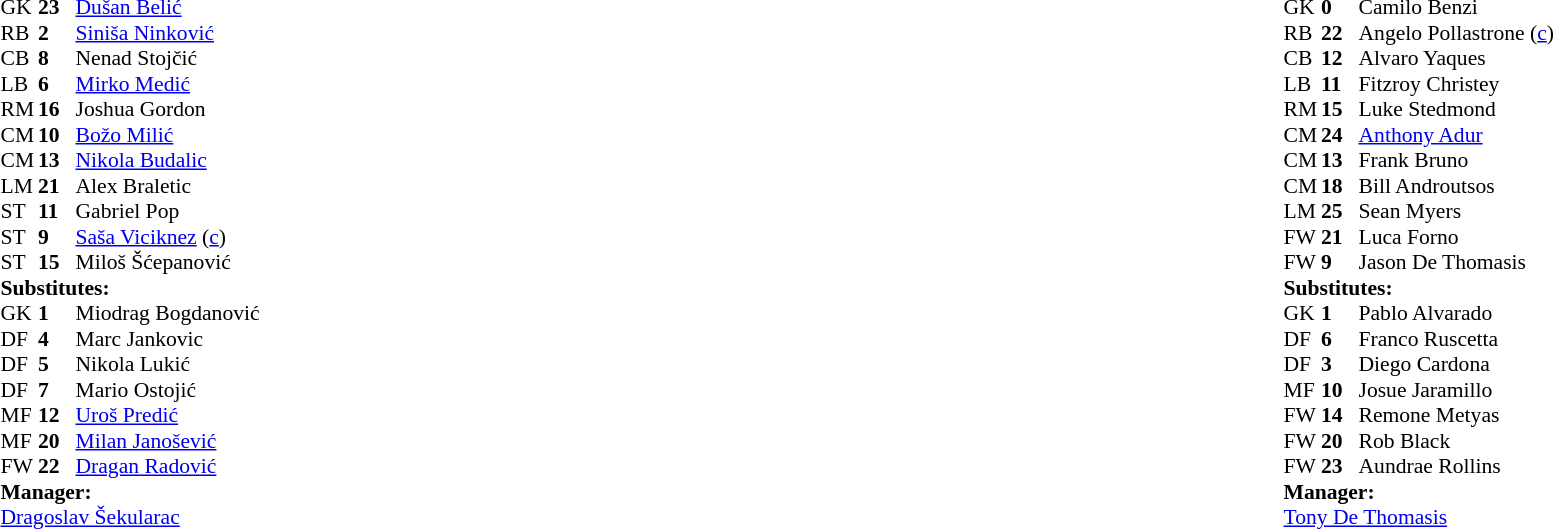<table style="width:100%;">
<tr>
<td style="vertical-align:top; width:50%;"><br><table style="font-size: 90%" cellspacing="0" cellpadding="0">
<tr>
<th width="25"></th>
<th width="25"></th>
</tr>
<tr>
<td>GK</td>
<td><strong>23</strong></td>
<td> <a href='#'>Dušan Belić</a></td>
<td></td>
<td></td>
</tr>
<tr>
<td>RB</td>
<td><strong>2</strong></td>
<td> <a href='#'>Siniša Ninković</a></td>
<td></td>
<td></td>
</tr>
<tr>
<td>CB</td>
<td><strong>8</strong></td>
<td> Nenad Stojčić</td>
<td></td>
<td></td>
</tr>
<tr>
<td>LB</td>
<td><strong>6</strong></td>
<td> <a href='#'>Mirko Medić</a></td>
<td></td>
<td></td>
</tr>
<tr>
<td>RM</td>
<td><strong>16</strong></td>
<td> Joshua Gordon</td>
<td></td>
<td></td>
</tr>
<tr>
<td>CM</td>
<td><strong>10</strong></td>
<td> <a href='#'>Božo Milić</a></td>
<td></td>
<td></td>
</tr>
<tr>
<td>CM</td>
<td><strong>13</strong></td>
<td> <a href='#'>Nikola Budalic</a></td>
<td></td>
<td></td>
</tr>
<tr>
<td>LM</td>
<td><strong>21</strong></td>
<td> Alex Braletic</td>
<td></td>
<td></td>
</tr>
<tr>
<td>ST</td>
<td><strong>11</strong></td>
<td> Gabriel Pop</td>
<td></td>
<td></td>
</tr>
<tr>
<td>ST</td>
<td><strong>9</strong></td>
<td> <a href='#'>Saša Viciknez</a> (<a href='#'>c</a>)</td>
<td></td>
<td></td>
</tr>
<tr>
<td>ST</td>
<td><strong>15</strong></td>
<td> Miloš Šćepanović</td>
<td></td>
<td></td>
</tr>
<tr>
<td colspan=3><strong>Substitutes:</strong></td>
</tr>
<tr>
<td>GK</td>
<td><strong>1</strong></td>
<td> Miodrag Bogdanović</td>
<td></td>
<td></td>
</tr>
<tr>
<td>DF</td>
<td><strong>4</strong></td>
<td> Marc Jankovic</td>
<td></td>
<td></td>
</tr>
<tr>
<td>DF</td>
<td><strong>5</strong></td>
<td> Nikola Lukić</td>
<td></td>
<td></td>
</tr>
<tr>
<td>DF</td>
<td><strong>7</strong></td>
<td> Mario Ostojić</td>
<td></td>
<td></td>
</tr>
<tr>
<td>MF</td>
<td><strong>12</strong></td>
<td> <a href='#'>Uroš Predić</a></td>
<td></td>
<td></td>
</tr>
<tr>
<td>MF</td>
<td><strong>20</strong></td>
<td> <a href='#'>Milan Janošević</a></td>
<td></td>
<td></td>
</tr>
<tr>
<td>FW</td>
<td><strong>22</strong></td>
<td> <a href='#'>Dragan Radović</a></td>
<td></td>
<td></td>
</tr>
<tr>
<td colspan=3><strong>Manager:</strong></td>
</tr>
<tr>
<td colspan=4> <a href='#'>Dragoslav Šekularac</a></td>
</tr>
</table>
</td>
<td valign="top"></td>
<td style="vertical-align:top; width:50%;"><br><table cellspacing="0" cellpadding="0" style="font-size:90%; margin:auto;">
<tr>
<th width=25></th>
<th width=25></th>
</tr>
<tr>
<td>GK</td>
<td><strong>0</strong></td>
<td>Camilo Benzi</td>
<td></td>
<td></td>
</tr>
<tr>
<td>RB</td>
<td><strong>22</strong></td>
<td> Angelo Pollastrone (<a href='#'>c</a>)</td>
<td></td>
<td></td>
</tr>
<tr>
<td>CB</td>
<td><strong>12</strong></td>
<td> Alvaro Yaques</td>
<td></td>
<td></td>
</tr>
<tr>
<td>LB</td>
<td><strong>11</strong></td>
<td> Fitzroy Christey</td>
</tr>
<tr>
<td>RM</td>
<td><strong>15</strong></td>
<td>Luke Stedmond</td>
<td></td>
<td></td>
</tr>
<tr>
<td>CM</td>
<td><strong>24</strong></td>
<td> <a href='#'>Anthony Adur</a></td>
<td></td>
<td></td>
</tr>
<tr>
<td>CM</td>
<td><strong>13</strong></td>
<td> Frank Bruno</td>
<td></td>
<td></td>
</tr>
<tr>
<td>CM</td>
<td><strong>18</strong></td>
<td>Bill Androutsos</td>
<td></td>
<td></td>
</tr>
<tr>
<td>LM</td>
<td><strong>25</strong></td>
<td> Sean Myers</td>
<td></td>
<td></td>
</tr>
<tr>
<td>FW</td>
<td><strong>21</strong></td>
<td> Luca Forno</td>
<td></td>
<td></td>
</tr>
<tr>
<td>FW</td>
<td><strong>9</strong></td>
<td> Jason De Thomasis</td>
<td></td>
<td></td>
</tr>
<tr>
<td colspan=3><strong>Substitutes:</strong></td>
</tr>
<tr>
<td>GK</td>
<td><strong>1</strong></td>
<td>Pablo Alvarado</td>
<td></td>
<td></td>
</tr>
<tr>
<td>DF</td>
<td><strong>6</strong></td>
<td> Franco Ruscetta</td>
<td></td>
<td></td>
</tr>
<tr>
<td>DF</td>
<td><strong>3</strong></td>
<td>Diego Cardona</td>
<td></td>
<td></td>
</tr>
<tr>
<td>MF</td>
<td><strong>10</strong></td>
<td>Josue Jaramillo</td>
<td></td>
<td></td>
</tr>
<tr>
<td>FW</td>
<td><strong>14</strong></td>
<td>Remone Metyas</td>
<td></td>
<td></td>
</tr>
<tr>
<td>FW</td>
<td><strong>20</strong></td>
<td>Rob Black</td>
<td></td>
<td></td>
</tr>
<tr>
<td>FW</td>
<td><strong>23</strong></td>
<td>Aundrae Rollins</td>
<td></td>
<td></td>
</tr>
<tr>
<td colspan=3><strong>Manager:</strong></td>
</tr>
<tr>
<td colspan=4> <a href='#'>Tony De Thomasis</a></td>
</tr>
</table>
</td>
</tr>
</table>
